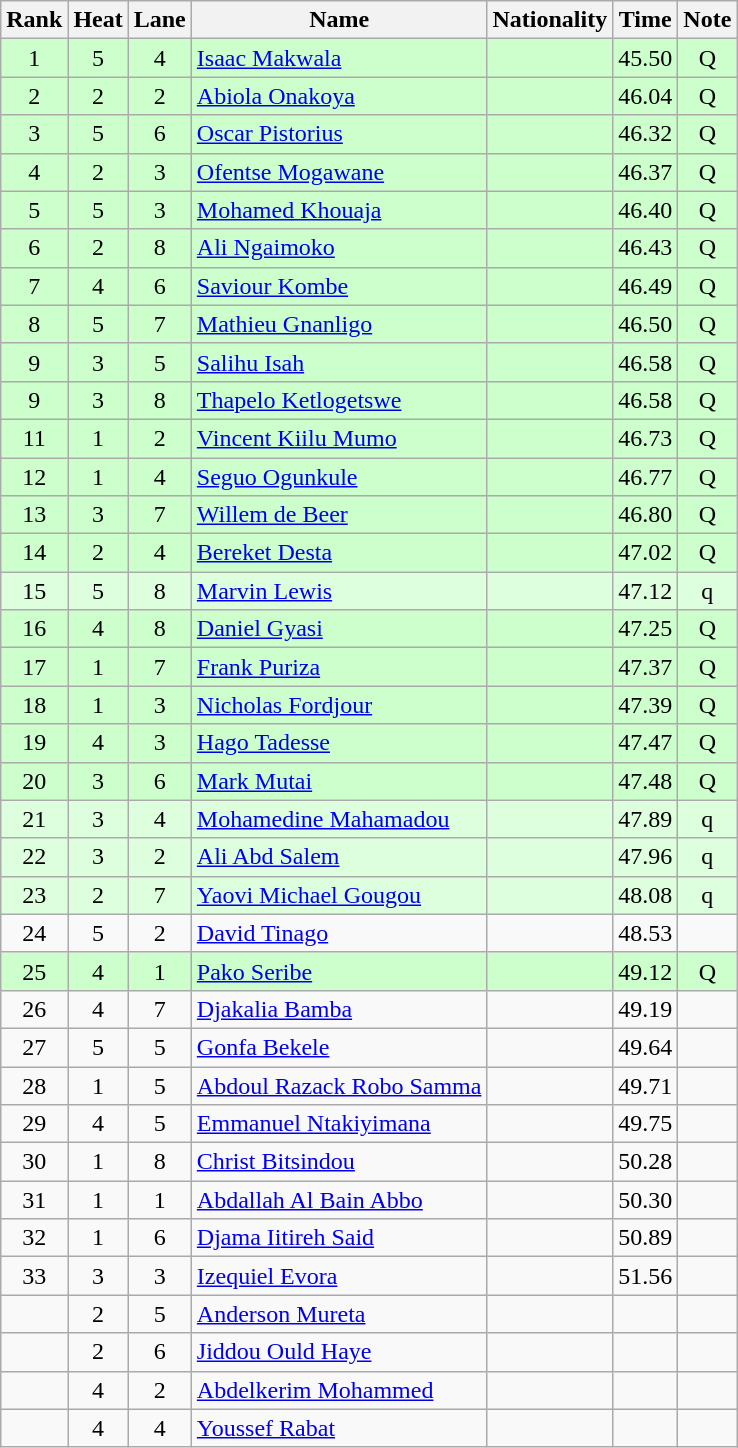<table class="wikitable sortable" style="text-align:center">
<tr>
<th>Rank</th>
<th>Heat</th>
<th>Lane</th>
<th>Name</th>
<th>Nationality</th>
<th>Time</th>
<th>Note</th>
</tr>
<tr bgcolor=ccffcc>
<td>1</td>
<td>5</td>
<td>4</td>
<td align="left"><a href='#'>Isaac Makwala</a></td>
<td align=left></td>
<td>45.50</td>
<td>Q</td>
</tr>
<tr bgcolor=ccffcc>
<td>2</td>
<td>2</td>
<td>2</td>
<td align="left"><a href='#'>Abiola Onakoya</a></td>
<td align=left></td>
<td>46.04</td>
<td>Q</td>
</tr>
<tr bgcolor=ccffcc>
<td>3</td>
<td>5</td>
<td>6</td>
<td align="left"><a href='#'>Oscar Pistorius</a></td>
<td align=left></td>
<td>46.32</td>
<td>Q</td>
</tr>
<tr bgcolor=ccffcc>
<td>4</td>
<td>2</td>
<td>3</td>
<td align="left"><a href='#'>Ofentse Mogawane</a></td>
<td align=left></td>
<td>46.37</td>
<td>Q</td>
</tr>
<tr bgcolor=ccffcc>
<td>5</td>
<td>5</td>
<td>3</td>
<td align="left"><a href='#'>Mohamed Khouaja</a></td>
<td align=left></td>
<td>46.40</td>
<td>Q</td>
</tr>
<tr bgcolor=ccffcc>
<td>6</td>
<td>2</td>
<td>8</td>
<td align="left"><a href='#'>Ali Ngaimoko</a></td>
<td align=left></td>
<td>46.43</td>
<td>Q</td>
</tr>
<tr bgcolor=ccffcc>
<td>7</td>
<td>4</td>
<td>6</td>
<td align="left"><a href='#'>Saviour Kombe</a></td>
<td align=left></td>
<td>46.49</td>
<td>Q</td>
</tr>
<tr bgcolor=ccffcc>
<td>8</td>
<td>5</td>
<td>7</td>
<td align="left"><a href='#'>Mathieu Gnanligo</a></td>
<td align=left></td>
<td>46.50</td>
<td>Q</td>
</tr>
<tr bgcolor=ccffcc>
<td>9</td>
<td>3</td>
<td>5</td>
<td align="left"><a href='#'>Salihu Isah</a></td>
<td align=left></td>
<td>46.58</td>
<td>Q</td>
</tr>
<tr bgcolor=ccffcc>
<td>9</td>
<td>3</td>
<td>8</td>
<td align="left"><a href='#'>Thapelo Ketlogetswe</a></td>
<td align=left></td>
<td>46.58</td>
<td>Q</td>
</tr>
<tr bgcolor=ccffcc>
<td>11</td>
<td>1</td>
<td>2</td>
<td align="left"><a href='#'>Vincent Kiilu Mumo</a></td>
<td align=left></td>
<td>46.73</td>
<td>Q</td>
</tr>
<tr bgcolor=ccffcc>
<td>12</td>
<td>1</td>
<td>4</td>
<td align="left"><a href='#'>Seguo Ogunkule</a></td>
<td align=left></td>
<td>46.77</td>
<td>Q</td>
</tr>
<tr bgcolor=ccffcc>
<td>13</td>
<td>3</td>
<td>7</td>
<td align="left"><a href='#'>Willem de Beer</a></td>
<td align=left></td>
<td>46.80</td>
<td>Q</td>
</tr>
<tr bgcolor=ccffcc>
<td>14</td>
<td>2</td>
<td>4</td>
<td align="left"><a href='#'>Bereket Desta</a></td>
<td align=left></td>
<td>47.02</td>
<td>Q</td>
</tr>
<tr bgcolor=ddffdd>
<td>15</td>
<td>5</td>
<td>8</td>
<td align="left"><a href='#'>Marvin Lewis</a></td>
<td align=left></td>
<td>47.12</td>
<td>q</td>
</tr>
<tr bgcolor=ccffcc>
<td>16</td>
<td>4</td>
<td>8</td>
<td align="left"><a href='#'>Daniel Gyasi</a></td>
<td align=left></td>
<td>47.25</td>
<td>Q</td>
</tr>
<tr bgcolor=ccffcc>
<td>17</td>
<td>1</td>
<td>7</td>
<td align="left"><a href='#'>Frank Puriza</a></td>
<td align=left></td>
<td>47.37</td>
<td>Q</td>
</tr>
<tr bgcolor=ccffcc>
<td>18</td>
<td>1</td>
<td>3</td>
<td align="left"><a href='#'>Nicholas Fordjour</a></td>
<td align=left></td>
<td>47.39</td>
<td>Q</td>
</tr>
<tr bgcolor=ccffcc>
<td>19</td>
<td>4</td>
<td>3</td>
<td align="left"><a href='#'>Hago Tadesse</a></td>
<td align=left></td>
<td>47.47</td>
<td>Q</td>
</tr>
<tr bgcolor=ccffcc>
<td>20</td>
<td>3</td>
<td>6</td>
<td align="left"><a href='#'>Mark Mutai</a></td>
<td align=left></td>
<td>47.48</td>
<td>Q</td>
</tr>
<tr bgcolor=ddffdd>
<td>21</td>
<td>3</td>
<td>4</td>
<td align="left"><a href='#'>Mohamedine Mahamadou</a></td>
<td align=left></td>
<td>47.89</td>
<td>q</td>
</tr>
<tr bgcolor=ddffdd>
<td>22</td>
<td>3</td>
<td>2</td>
<td align="left"><a href='#'>Ali Abd Salem</a></td>
<td align=left></td>
<td>47.96</td>
<td>q</td>
</tr>
<tr bgcolor=ddffdd>
<td>23</td>
<td>2</td>
<td>7</td>
<td align="left"><a href='#'>Yaovi Michael Gougou</a></td>
<td align=left></td>
<td>48.08</td>
<td>q</td>
</tr>
<tr>
<td>24</td>
<td>5</td>
<td>2</td>
<td align="left"><a href='#'>David Tinago</a></td>
<td align=left></td>
<td>48.53</td>
<td></td>
</tr>
<tr bgcolor=ccffcc>
<td>25</td>
<td>4</td>
<td>1</td>
<td align="left"><a href='#'>Pako Seribe</a></td>
<td align=left></td>
<td>49.12</td>
<td>Q</td>
</tr>
<tr>
<td>26</td>
<td>4</td>
<td>7</td>
<td align="left"><a href='#'>Djakalia Bamba</a></td>
<td align=left></td>
<td>49.19</td>
<td></td>
</tr>
<tr>
<td>27</td>
<td>5</td>
<td>5</td>
<td align="left"><a href='#'>Gonfa Bekele</a></td>
<td align=left></td>
<td>49.64</td>
<td></td>
</tr>
<tr>
<td>28</td>
<td>1</td>
<td>5</td>
<td align="left"><a href='#'>Abdoul Razack Robo Samma</a></td>
<td align=left></td>
<td>49.71</td>
<td></td>
</tr>
<tr>
<td>29</td>
<td>4</td>
<td>5</td>
<td align="left"><a href='#'>Emmanuel Ntakiyimana</a></td>
<td align=left></td>
<td>49.75</td>
<td></td>
</tr>
<tr>
<td>30</td>
<td>1</td>
<td>8</td>
<td align="left"><a href='#'>Christ Bitsindou</a></td>
<td align=left></td>
<td>50.28</td>
<td></td>
</tr>
<tr>
<td>31</td>
<td>1</td>
<td>1</td>
<td align="left"><a href='#'>Abdallah Al Bain Abbo</a></td>
<td align=left></td>
<td>50.30</td>
<td></td>
</tr>
<tr>
<td>32</td>
<td>1</td>
<td>6</td>
<td align="left"><a href='#'>Djama Iitireh Said</a></td>
<td align=left></td>
<td>50.89</td>
<td></td>
</tr>
<tr>
<td>33</td>
<td>3</td>
<td>3</td>
<td align="left"><a href='#'>Izequiel Evora</a></td>
<td align=left></td>
<td>51.56</td>
<td></td>
</tr>
<tr>
<td></td>
<td>2</td>
<td>5</td>
<td align="left"><a href='#'>Anderson Mureta</a></td>
<td align=left></td>
<td></td>
<td></td>
</tr>
<tr>
<td></td>
<td>2</td>
<td>6</td>
<td align="left"><a href='#'>Jiddou Ould Haye</a></td>
<td align=left></td>
<td></td>
<td></td>
</tr>
<tr>
<td></td>
<td>4</td>
<td>2</td>
<td align="left"><a href='#'>Abdelkerim Mohammed</a></td>
<td align=left></td>
<td></td>
<td></td>
</tr>
<tr>
<td></td>
<td>4</td>
<td>4</td>
<td align="left"><a href='#'>Youssef Rabat</a></td>
<td align=left></td>
<td></td>
<td></td>
</tr>
</table>
